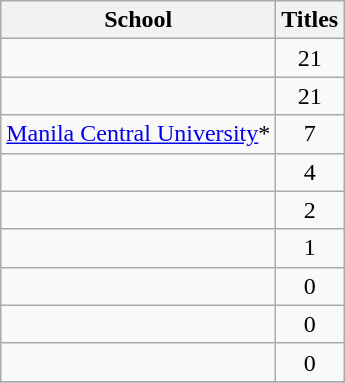<table class="wikitable">
<tr>
<th>School</th>
<th>Titles</th>
</tr>
<tr>
<td></td>
<td align="center">21</td>
</tr>
<tr>
<td></td>
<td align="center">21</td>
</tr>
<tr>
<td> <a href='#'>Manila Central University</a>*</td>
<td align="center">7</td>
</tr>
<tr>
<td></td>
<td align="center">4</td>
</tr>
<tr>
<td></td>
<td align="center">2</td>
</tr>
<tr>
<td></td>
<td align="center">1</td>
</tr>
<tr>
<td></td>
<td align="center">0</td>
</tr>
<tr>
<td></td>
<td align="center">0</td>
</tr>
<tr>
<td></td>
<td align="center">0</td>
</tr>
<tr>
</tr>
</table>
